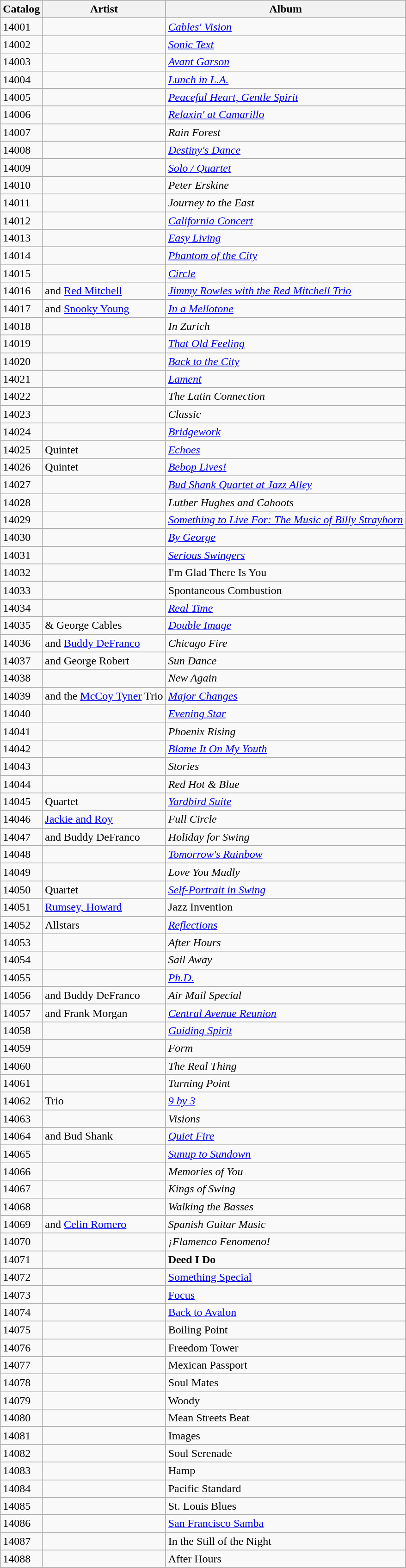<table class="wikitable sortable">
<tr>
<th>Catalog</th>
<th>Artist</th>
<th>Album</th>
</tr>
<tr>
<td>14001</td>
<td></td>
<td><em><a href='#'>Cables' Vision</a></em></td>
</tr>
<tr>
<td>14002</td>
<td></td>
<td><em><a href='#'>Sonic Text</a></em></td>
</tr>
<tr>
<td>14003</td>
<td></td>
<td><em><a href='#'>Avant Garson</a></em></td>
</tr>
<tr>
<td>14004</td>
<td></td>
<td><em><a href='#'>Lunch in L.A.</a></em></td>
</tr>
<tr>
<td>14005</td>
<td></td>
<td><em><a href='#'>Peaceful Heart, Gentle Spirit</a></em></td>
</tr>
<tr>
<td>14006</td>
<td></td>
<td><em><a href='#'>Relaxin' at Camarillo</a></em></td>
</tr>
<tr>
<td>14007</td>
<td></td>
<td><em>Rain Forest</em></td>
</tr>
<tr>
<td>14008</td>
<td></td>
<td><em><a href='#'>Destiny's Dance</a></em></td>
</tr>
<tr>
<td>14009</td>
<td></td>
<td><em><a href='#'>Solo / Quartet</a></em></td>
</tr>
<tr>
<td>14010</td>
<td></td>
<td><em>Peter Erskine</em></td>
</tr>
<tr>
<td>14011</td>
<td></td>
<td><em>Journey to the East</em></td>
</tr>
<tr>
<td>14012</td>
<td></td>
<td><em><a href='#'>California Concert</a></em></td>
</tr>
<tr>
<td>14013</td>
<td></td>
<td><em><a href='#'>Easy Living</a></em></td>
</tr>
<tr>
<td>14014</td>
<td></td>
<td><em><a href='#'>Phantom of the City</a></em></td>
</tr>
<tr>
<td>14015</td>
<td></td>
<td><em><a href='#'>Circle</a></em></td>
</tr>
<tr>
<td>14016</td>
<td> and <a href='#'>Red Mitchell</a></td>
<td><em><a href='#'>Jimmy Rowles with the Red Mitchell Trio</a></em></td>
</tr>
<tr>
<td>14017</td>
<td> and <a href='#'>Snooky Young</a></td>
<td><em><a href='#'>In a Mellotone</a></em></td>
</tr>
<tr>
<td>14018</td>
<td></td>
<td><em>In Zurich</em></td>
</tr>
<tr>
<td>14019</td>
<td></td>
<td><em><a href='#'>That Old Feeling</a></em></td>
</tr>
<tr>
<td>14020</td>
<td></td>
<td><em><a href='#'>Back to the City</a></em></td>
</tr>
<tr>
<td>14021</td>
<td></td>
<td><em><a href='#'>Lament</a></em></td>
</tr>
<tr>
<td>14022</td>
<td></td>
<td><em>The Latin Connection</em></td>
</tr>
<tr>
<td>14023</td>
<td></td>
<td><em>Classic</em></td>
</tr>
<tr>
<td>14024</td>
<td></td>
<td><em><a href='#'>Bridgework</a></em></td>
</tr>
<tr>
<td>14025</td>
<td> Quintet</td>
<td><em><a href='#'>Echoes</a></em></td>
</tr>
<tr>
<td>14026</td>
<td> Quintet</td>
<td><em><a href='#'>Bebop Lives!</a></em></td>
</tr>
<tr>
<td>14027</td>
<td></td>
<td><em><a href='#'>Bud Shank Quartet at Jazz Alley</a></em></td>
</tr>
<tr>
<td>14028</td>
<td></td>
<td><em>Luther Hughes and Cahoots</em></td>
</tr>
<tr>
<td>14029</td>
<td></td>
<td><em><a href='#'>Something to Live For: The Music of Billy Strayhorn</a></em></td>
</tr>
<tr>
<td>14030</td>
<td></td>
<td><em><a href='#'>By George</a></em></td>
</tr>
<tr>
<td>14031</td>
<td></td>
<td><em><a href='#'>Serious Swingers</a></em></td>
</tr>
<tr>
<td>14032</td>
<td></td>
<td>I'm Glad There Is You</td>
</tr>
<tr>
<td>14033</td>
<td></td>
<td>Spontaneous Combustion</td>
</tr>
<tr>
<td>14034</td>
<td></td>
<td><em><a href='#'>Real Time</a></em></td>
</tr>
<tr>
<td>14035</td>
<td> & George Cables</td>
<td><em><a href='#'>Double Image</a></em></td>
</tr>
<tr>
<td>14036</td>
<td> and <a href='#'>Buddy DeFranco</a></td>
<td><em>Chicago Fire</em></td>
</tr>
<tr>
<td>14037</td>
<td> and George Robert</td>
<td><em>Sun Dance</em></td>
</tr>
<tr>
<td>14038</td>
<td></td>
<td><em>New Again</em></td>
</tr>
<tr>
<td>14039</td>
<td> and the <a href='#'>McCoy Tyner</a> Trio</td>
<td><em><a href='#'>Major Changes</a></em></td>
</tr>
<tr>
<td>14040</td>
<td></td>
<td><em><a href='#'>Evening Star</a></em></td>
</tr>
<tr>
<td>14041</td>
<td></td>
<td><em>Phoenix Rising</em></td>
</tr>
<tr>
<td>14042</td>
<td></td>
<td><em><a href='#'>Blame It On My Youth</a></em></td>
</tr>
<tr>
<td>14043</td>
<td></td>
<td><em>Stories</em></td>
</tr>
<tr>
<td>14044</td>
<td></td>
<td><em>Red Hot & Blue</em></td>
</tr>
<tr>
<td>14045</td>
<td> Quartet</td>
<td><em><a href='#'>Yardbird Suite</a></em></td>
</tr>
<tr>
<td>14046</td>
<td><a href='#'>Jackie and Roy</a></td>
<td><em>Full Circle</em></td>
</tr>
<tr>
<td>14047</td>
<td> and Buddy DeFranco</td>
<td><em>Holiday for Swing</em></td>
</tr>
<tr>
<td>14048</td>
<td></td>
<td><em><a href='#'>Tomorrow's Rainbow</a></em></td>
</tr>
<tr>
<td>14049</td>
<td></td>
<td><em>Love You Madly</em></td>
</tr>
<tr>
<td>14050</td>
<td> Quartet</td>
<td><em><a href='#'>Self-Portrait in Swing</a></em></td>
</tr>
<tr>
<td>14051</td>
<td><a href='#'>Rumsey, Howard</a></td>
<td>Jazz Invention</td>
</tr>
<tr>
<td>14052</td>
<td> Allstars</td>
<td><em><a href='#'>Reflections</a></em></td>
</tr>
<tr>
<td>14053</td>
<td></td>
<td><em>After Hours</em></td>
</tr>
<tr>
<td>14054</td>
<td></td>
<td><em>Sail Away</em></td>
</tr>
<tr>
<td>14055</td>
<td></td>
<td><em><a href='#'>Ph.D.</a></em></td>
</tr>
<tr>
<td>14056</td>
<td> and Buddy DeFranco</td>
<td><em>Air Mail Special</em></td>
</tr>
<tr>
<td>14057</td>
<td> and Frank Morgan</td>
<td><em><a href='#'>Central Avenue Reunion</a></em></td>
</tr>
<tr>
<td>14058</td>
<td></td>
<td><em><a href='#'>Guiding Spirit</a></em></td>
</tr>
<tr>
<td>14059</td>
<td></td>
<td><em>Form</em></td>
</tr>
<tr>
<td>14060</td>
<td></td>
<td><em>The Real Thing</em></td>
</tr>
<tr>
<td>14061</td>
<td></td>
<td><em>Turning Point</em></td>
</tr>
<tr>
<td>14062</td>
<td> Trio</td>
<td><em><a href='#'>9 by 3</a></em></td>
</tr>
<tr>
<td>14063</td>
<td></td>
<td><em>Visions</em></td>
</tr>
<tr>
<td>14064</td>
<td> and Bud Shank</td>
<td><em><a href='#'>Quiet Fire</a></em></td>
</tr>
<tr>
<td>14065</td>
<td></td>
<td><em><a href='#'>Sunup to Sundown</a></em></td>
</tr>
<tr>
<td>14066</td>
<td></td>
<td><em>Memories of You</em></td>
</tr>
<tr>
<td>14067</td>
<td></td>
<td><em>Kings of Swing</em></td>
</tr>
<tr>
<td>14068</td>
<td></td>
<td><em>Walking the Basses</em></td>
</tr>
<tr>
<td>14069</td>
<td> and <a href='#'>Celin Romero</a></td>
<td><em>Spanish Guitar Music</em></td>
</tr>
<tr>
<td>14070</td>
<td></td>
<td><em>¡Flamenco Fenomeno!</em></td>
</tr>
<tr>
<td>14071</td>
<td></td>
<td><strong>Deed I Do<em></td>
</tr>
<tr>
<td>14072</td>
<td></td>
<td></em><a href='#'>Something Special</a><em></td>
</tr>
<tr>
<td>14073</td>
<td></td>
<td></em><a href='#'>Focus</a><em></td>
</tr>
<tr>
<td>14074</td>
<td></td>
<td></em><a href='#'>Back to Avalon</a><em></td>
</tr>
<tr>
<td>14075</td>
<td></td>
<td></em>Boiling Point<em></td>
</tr>
<tr>
<td>14076</td>
<td></td>
<td></em>Freedom Tower<em></td>
</tr>
<tr>
<td>14077</td>
<td></td>
<td></em>Mexican Passport<em></td>
</tr>
<tr>
<td>14078</td>
<td></td>
<td></em>Soul Mates<em></td>
</tr>
<tr>
<td>14079</td>
<td></td>
<td></em>Woody<em></td>
</tr>
<tr>
<td>14080</td>
<td></td>
<td></em>Mean Streets Beat<em></td>
</tr>
<tr>
<td>14081</td>
<td></td>
<td></em>Images<em></td>
</tr>
<tr>
<td>14082</td>
<td></td>
<td></em>Soul Serenade<em></td>
</tr>
<tr>
<td>14083</td>
<td></td>
<td></em>Hamp<em></td>
</tr>
<tr>
<td>14084</td>
<td></td>
<td></em>Pacific Standard<em></td>
</tr>
<tr>
<td>14085</td>
<td></td>
<td></em>St. Louis Blues<em></td>
</tr>
<tr>
<td>14086</td>
<td></td>
<td></em><a href='#'>San Francisco Samba</a><em></td>
</tr>
<tr>
<td>14087</td>
<td></td>
<td></em>In the Still of the Night<em></td>
</tr>
<tr>
<td>14088</td>
<td></td>
<td></em>After Hours<em></td>
</tr>
</table>
